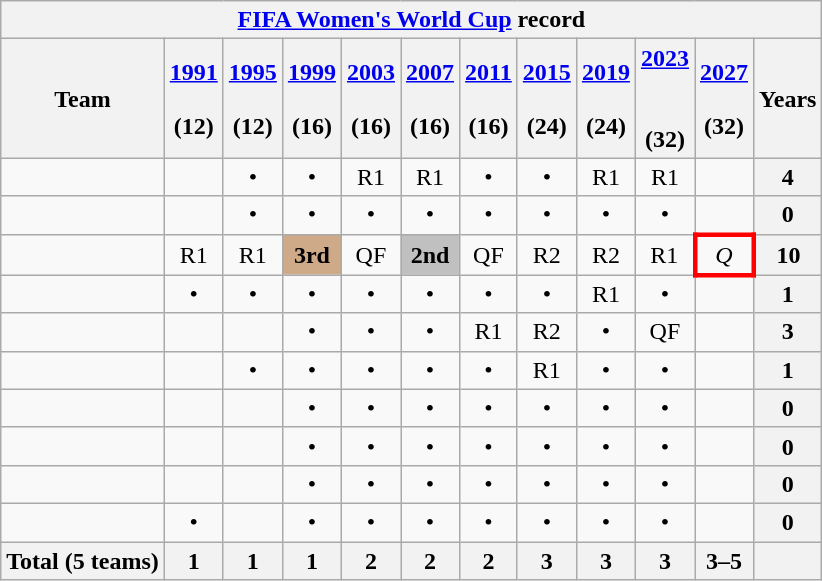<table class="wikitable" style="text-align:center">
<tr>
<th colspan=12><a href='#'>FIFA Women's World Cup</a> record</th>
</tr>
<tr>
<th>Team</th>
<th><a href='#'>1991</a><br><br>(12)</th>
<th><a href='#'>1995</a><br><br>(12)</th>
<th><a href='#'>1999</a><br><br>(16)</th>
<th><a href='#'>2003</a><br><br>(16)</th>
<th><a href='#'>2007</a><br><br>(16)</th>
<th><a href='#'>2011</a><br><br>(16)</th>
<th><a href='#'>2015</a> <br><br>(24)</th>
<th><a href='#'>2019</a><br><br>(24)</th>
<th><a href='#'>2023</a><br><br><br>(32)</th>
<th><a href='#'>2027</a><br><br>(32)</th>
<th>Years</th>
</tr>
<tr>
<td align=left></td>
<td></td>
<td>•</td>
<td>•</td>
<td>R1</td>
<td>R1</td>
<td>•</td>
<td>•</td>
<td>R1</td>
<td>R1</td>
<td></td>
<th>4</th>
</tr>
<tr>
<td align=left></td>
<td></td>
<td>•</td>
<td>•</td>
<td>•</td>
<td>•</td>
<td>•</td>
<td>•</td>
<td>•</td>
<td>•</td>
<td></td>
<th>0</th>
</tr>
<tr>
<td align=left></td>
<td>R1</td>
<td>R1</td>
<td bgcolor="#CFAA88"><strong>3rd</strong></td>
<td>QF</td>
<td bgcolor="silver"><strong>2nd</strong></td>
<td>QF</td>
<td>R2</td>
<td>R2</td>
<td>R1</td>
<td style="border: 3px solid red"><em>Q</em></td>
<th>10</th>
</tr>
<tr>
<td align=left></td>
<td>•</td>
<td>•</td>
<td>•</td>
<td>•</td>
<td>•</td>
<td>•</td>
<td>•</td>
<td>R1</td>
<td>•</td>
<td></td>
<th>1</th>
</tr>
<tr>
<td align=left></td>
<td></td>
<td></td>
<td>•</td>
<td>•</td>
<td>•</td>
<td>R1</td>
<td>R2</td>
<td>•</td>
<td>QF</td>
<td></td>
<th>3</th>
</tr>
<tr>
<td align=left></td>
<td></td>
<td>•</td>
<td>•</td>
<td>•</td>
<td>•</td>
<td>•</td>
<td>R1</td>
<td>•</td>
<td>•</td>
<td></td>
<th>1</th>
</tr>
<tr>
<td align=left></td>
<td></td>
<td></td>
<td>•</td>
<td>•</td>
<td>•</td>
<td>•</td>
<td>•</td>
<td>•</td>
<td>•</td>
<td></td>
<th>0</th>
</tr>
<tr>
<td align=left></td>
<td></td>
<td></td>
<td>•</td>
<td>•</td>
<td>•</td>
<td>•</td>
<td>•</td>
<td>•</td>
<td>•</td>
<td></td>
<th>0</th>
</tr>
<tr>
<td align=left></td>
<td></td>
<td></td>
<td>•</td>
<td>•</td>
<td>•</td>
<td>•</td>
<td>•</td>
<td>•</td>
<td>•</td>
<td></td>
<th>0</th>
</tr>
<tr>
<td align=left></td>
<td>•</td>
<td></td>
<td>•</td>
<td>•</td>
<td>•</td>
<td>•</td>
<td>•</td>
<td>•</td>
<td>•</td>
<td></td>
<th>0</th>
</tr>
<tr>
<th>Total (5 teams)</th>
<th>1</th>
<th>1</th>
<th>1</th>
<th>2</th>
<th>2</th>
<th>2</th>
<th>3</th>
<th>3</th>
<th>3</th>
<th>3–5</th>
<th></th>
</tr>
</table>
